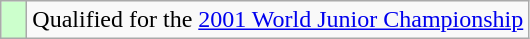<table class="wikitable" style="text-align: left;">
<tr>
<td width=10px bgcolor=#ccffcc></td>
<td>Qualified for the <a href='#'>2001 World Junior Championship</a></td>
</tr>
</table>
